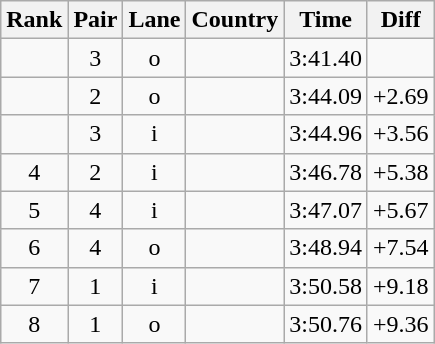<table class="wikitable sortable" style="text-align:center">
<tr>
<th>Rank</th>
<th>Pair</th>
<th>Lane</th>
<th>Country</th>
<th>Time</th>
<th>Diff</th>
</tr>
<tr>
<td></td>
<td>3</td>
<td>o</td>
<td align=left></td>
<td>3:41.40</td>
<td></td>
</tr>
<tr>
<td></td>
<td>2</td>
<td>o</td>
<td align=left></td>
<td>3:44.09</td>
<td>+2.69</td>
</tr>
<tr>
<td></td>
<td>3</td>
<td>i</td>
<td align=left></td>
<td>3:44.96</td>
<td>+3.56</td>
</tr>
<tr>
<td>4</td>
<td>2</td>
<td>i</td>
<td align=left></td>
<td>3:46.78</td>
<td>+5.38</td>
</tr>
<tr>
<td>5</td>
<td>4</td>
<td>i</td>
<td align=left></td>
<td>3:47.07</td>
<td>+5.67</td>
</tr>
<tr>
<td>6</td>
<td>4</td>
<td>o</td>
<td align=left></td>
<td>3:48.94</td>
<td>+7.54</td>
</tr>
<tr>
<td>7</td>
<td>1</td>
<td>i</td>
<td align=left></td>
<td>3:50.58</td>
<td>+9.18</td>
</tr>
<tr>
<td>8</td>
<td>1</td>
<td>o</td>
<td align=left></td>
<td>3:50.76</td>
<td>+9.36</td>
</tr>
</table>
